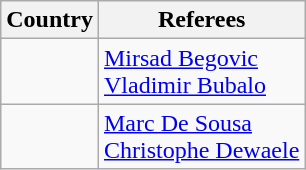<table class="wikitable">
<tr>
<th>Country</th>
<th>Referees</th>
</tr>
<tr>
<td></td>
<td><a href='#'>Mirsad Begovic</a><br><a href='#'>Vladimir Bubalo</a></td>
</tr>
<tr>
<td></td>
<td><a href='#'>Marc De Sousa</a><br><a href='#'>Christophe Dewaele</a></td>
</tr>
</table>
